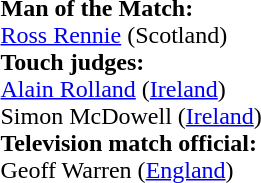<table width=100%>
<tr>
<td><br><strong>Man of the Match:</strong>
<br><a href='#'>Ross Rennie</a> (Scotland)<br><strong>Touch judges:</strong>
<br><a href='#'>Alain Rolland</a> (<a href='#'>Ireland</a>)
<br>Simon McDowell (<a href='#'>Ireland</a>)
<br><strong>Television match official:</strong>
<br>Geoff Warren (<a href='#'>England</a>)</td>
</tr>
</table>
